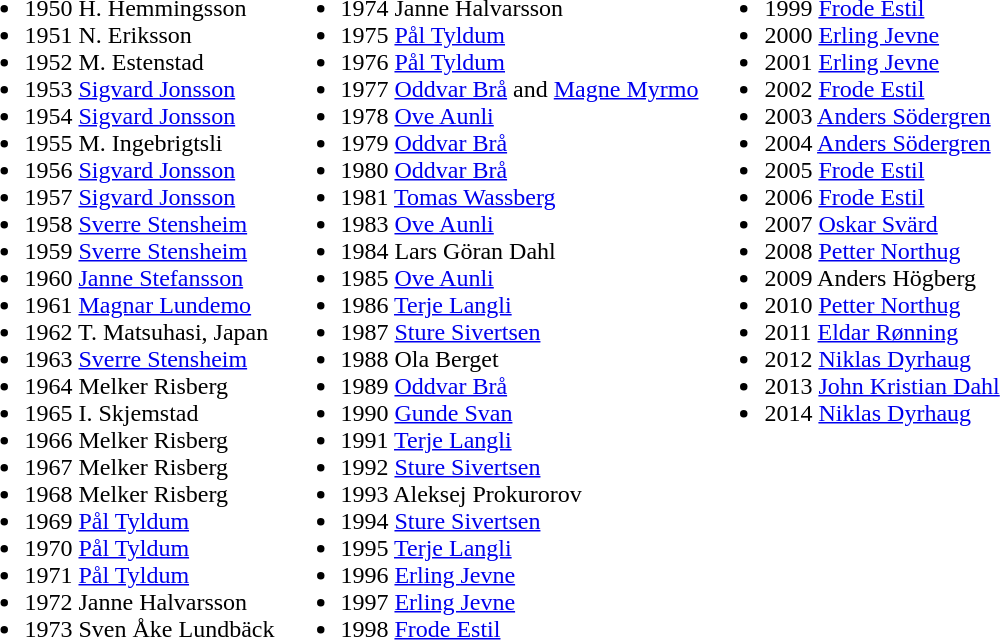<table>
<tr ---- valign="top">
<td><br><ul><li>1950 H. Hemmingsson</li><li>1951 N. Eriksson</li><li>1952 M. Estenstad</li><li>1953 <a href='#'>Sigvard Jonsson</a></li><li>1954 <a href='#'>Sigvard Jonsson</a></li><li>1955 M. Ingebrigtsli</li><li>1956 <a href='#'>Sigvard Jonsson</a></li><li>1957 <a href='#'>Sigvard Jonsson</a></li><li>1958 <a href='#'>Sverre Stensheim</a></li><li>1959 <a href='#'>Sverre Stensheim</a></li><li>1960 <a href='#'>Janne Stefansson</a></li><li>1961 <a href='#'>Magnar Lundemo</a></li><li>1962 T. Matsuhasi, Japan</li><li>1963 <a href='#'>Sverre Stensheim</a></li><li>1964 Melker Risberg</li><li>1965 I. Skjemstad</li><li>1966 Melker Risberg</li><li>1967 Melker Risberg</li><li>1968 Melker Risberg</li><li>1969 <a href='#'>Pål Tyldum</a></li><li>1970 <a href='#'>Pål Tyldum</a></li><li>1971 <a href='#'>Pål Tyldum</a></li><li>1972 Janne Halvarsson</li><li>1973 Sven Åke Lundbäck</li></ul></td>
<td><br><ul><li>1974 Janne Halvarsson</li><li>1975 <a href='#'>Pål Tyldum</a></li><li>1976 <a href='#'>Pål Tyldum</a></li><li>1977 <a href='#'>Oddvar Brå</a> and <a href='#'>Magne Myrmo</a></li><li>1978 <a href='#'>Ove Aunli</a></li><li>1979 <a href='#'>Oddvar Brå</a></li><li>1980 <a href='#'>Oddvar Brå</a></li><li>1981 <a href='#'>Tomas Wassberg</a></li><li>1983 <a href='#'>Ove Aunli</a></li><li>1984 Lars Göran Dahl</li><li>1985 <a href='#'>Ove Aunli</a></li><li>1986 <a href='#'>Terje Langli</a></li><li>1987 <a href='#'>Sture Sivertsen</a></li><li>1988 Ola Berget</li><li>1989 <a href='#'>Oddvar Brå</a></li><li>1990 <a href='#'>Gunde Svan</a></li><li>1991 <a href='#'>Terje Langli</a></li><li>1992 <a href='#'>Sture Sivertsen</a></li><li>1993 Aleksej Prokurorov</li><li>1994 <a href='#'>Sture Sivertsen</a></li><li>1995 <a href='#'>Terje Langli</a></li><li>1996 <a href='#'>Erling Jevne</a></li><li>1997 <a href='#'>Erling Jevne</a></li><li>1998 <a href='#'>Frode Estil</a></li></ul></td>
<td><br><ul><li>1999 <a href='#'>Frode Estil</a></li><li>2000 <a href='#'>Erling Jevne</a></li><li>2001 <a href='#'>Erling Jevne</a></li><li>2002 <a href='#'>Frode Estil</a></li><li>2003 <a href='#'>Anders Södergren</a></li><li>2004 <a href='#'>Anders Södergren</a></li><li>2005 <a href='#'>Frode Estil</a></li><li>2006 <a href='#'>Frode Estil</a></li><li>2007 <a href='#'>Oskar Svärd</a></li><li>2008 <a href='#'>Petter Northug</a></li><li>2009 Anders Högberg</li><li>2010 <a href='#'>Petter Northug</a></li><li>2011 <a href='#'>Eldar Rønning</a></li><li>2012 <a href='#'>Niklas Dyrhaug</a></li><li>2013 <a href='#'>John Kristian Dahl</a></li><li>2014 <a href='#'>Niklas Dyrhaug</a></li></ul></td>
</tr>
</table>
